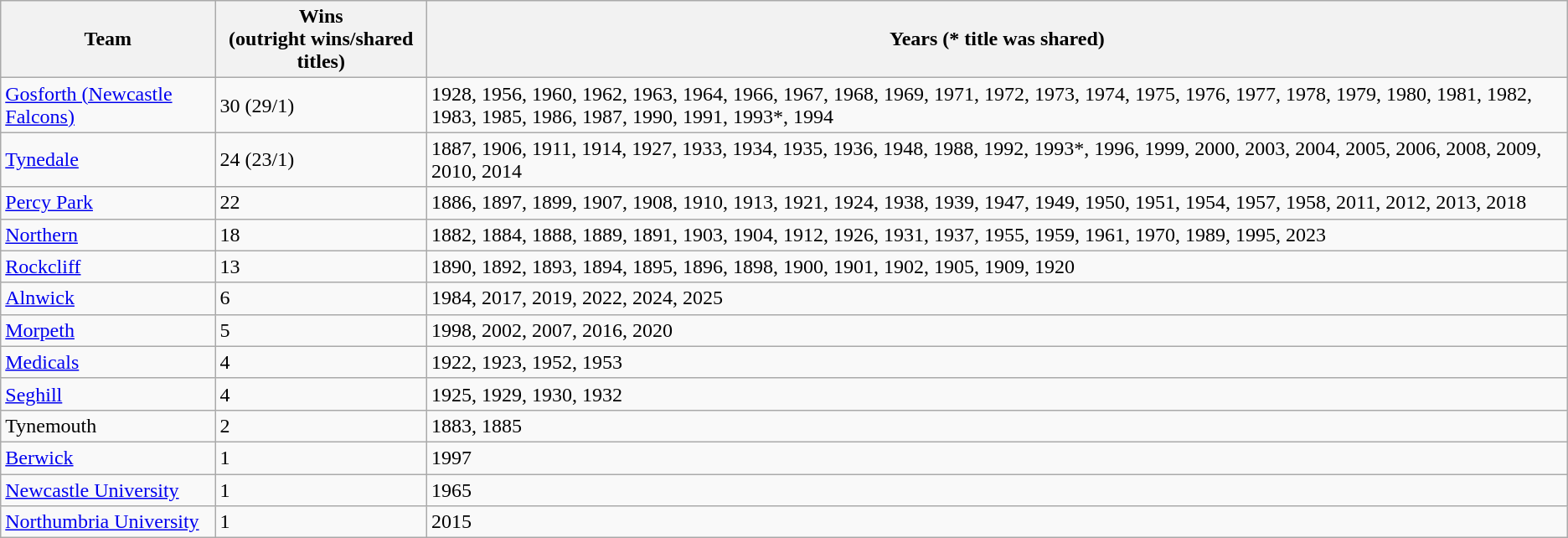<table class="wikitable">
<tr>
<th>Team</th>
<th>Wins <br> (outright wins/shared titles)</th>
<th>Years (* title was shared)</th>
</tr>
<tr>
<td><a href='#'>Gosforth (Newcastle Falcons)</a></td>
<td>30 (29/1)</td>
<td>1928, 1956, 1960, 1962, 1963, 1964, 1966, 1967, 1968, 1969, 1971, 1972, 1973, 1974, 1975, 1976, 1977, 1978, 1979, 1980, 1981, 1982, 1983, 1985, 1986, 1987, 1990, 1991, 1993*, 1994</td>
</tr>
<tr>
<td><a href='#'>Tynedale</a></td>
<td>24 (23/1)</td>
<td>1887, 1906, 1911, 1914, 1927, 1933, 1934, 1935, 1936, 1948, 1988, 1992, 1993*, 1996, 1999, 2000, 2003, 2004, 2005, 2006, 2008, 2009, 2010, 2014</td>
</tr>
<tr>
<td><a href='#'>Percy Park</a></td>
<td>22</td>
<td>1886, 1897, 1899, 1907, 1908, 1910, 1913, 1921, 1924, 1938, 1939, 1947, 1949, 1950, 1951, 1954, 1957, 1958, 2011, 2012, 2013, 2018</td>
</tr>
<tr>
<td><a href='#'>Northern</a></td>
<td>18</td>
<td>1882, 1884, 1888, 1889, 1891, 1903, 1904, 1912, 1926, 1931, 1937, 1955, 1959, 1961, 1970, 1989, 1995, 2023</td>
</tr>
<tr>
<td><a href='#'>Rockcliff</a></td>
<td>13</td>
<td>1890, 1892, 1893, 1894, 1895, 1896, 1898, 1900, 1901, 1902, 1905, 1909, 1920</td>
</tr>
<tr>
<td><a href='#'>Alnwick</a></td>
<td>6</td>
<td>1984, 2017, 2019, 2022, 2024, 2025</td>
</tr>
<tr>
<td><a href='#'>Morpeth</a></td>
<td>5</td>
<td>1998, 2002, 2007, 2016, 2020</td>
</tr>
<tr>
<td><a href='#'>Medicals</a></td>
<td>4</td>
<td>1922, 1923, 1952, 1953</td>
</tr>
<tr>
<td><a href='#'>Seghill</a></td>
<td>4</td>
<td>1925, 1929, 1930, 1932</td>
</tr>
<tr>
<td>Tynemouth</td>
<td>2</td>
<td>1883, 1885</td>
</tr>
<tr>
<td><a href='#'>Berwick</a></td>
<td>1</td>
<td>1997</td>
</tr>
<tr>
<td><a href='#'>Newcastle University</a></td>
<td>1</td>
<td>1965</td>
</tr>
<tr>
<td><a href='#'>Northumbria University</a></td>
<td>1</td>
<td>2015</td>
</tr>
</table>
